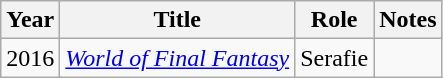<table class="wikitable sortable">
<tr>
<th>Year</th>
<th>Title</th>
<th>Role</th>
<th class="unsortable">Notes</th>
</tr>
<tr>
<td>2016</td>
<td><em><a href='#'>World of Final Fantasy</a></em></td>
<td>Serafie</td>
<td></td>
</tr>
</table>
